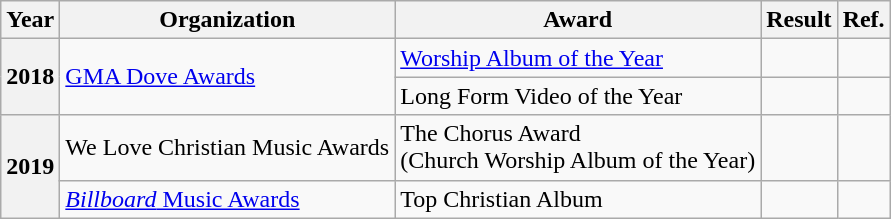<table class="wikitable plainrowheaders">
<tr>
<th>Year</th>
<th>Organization</th>
<th>Award</th>
<th>Result</th>
<th>Ref.</th>
</tr>
<tr>
<th scope="row" rowspan="2">2018</th>
<td rowspan="2"><a href='#'>GMA Dove Awards</a></td>
<td><a href='#'>Worship Album of the Year</a></td>
<td></td>
<td style="text-align:center;"></td>
</tr>
<tr>
<td>Long Form Video of the Year</td>
<td></td>
<td style="text-align:center;"></td>
</tr>
<tr>
<th scope="row" rowspan="2">2019</th>
<td>We Love Christian Music Awards</td>
<td>The Chorus Award <br> (Church Worship Album of the Year)</td>
<td></td>
<td style="text-align:center;"></td>
</tr>
<tr>
<td><a href='#'><em>Billboard</em> Music Awards</a></td>
<td>Top Christian Album</td>
<td></td>
<td style="text-align:center;"></td>
</tr>
</table>
